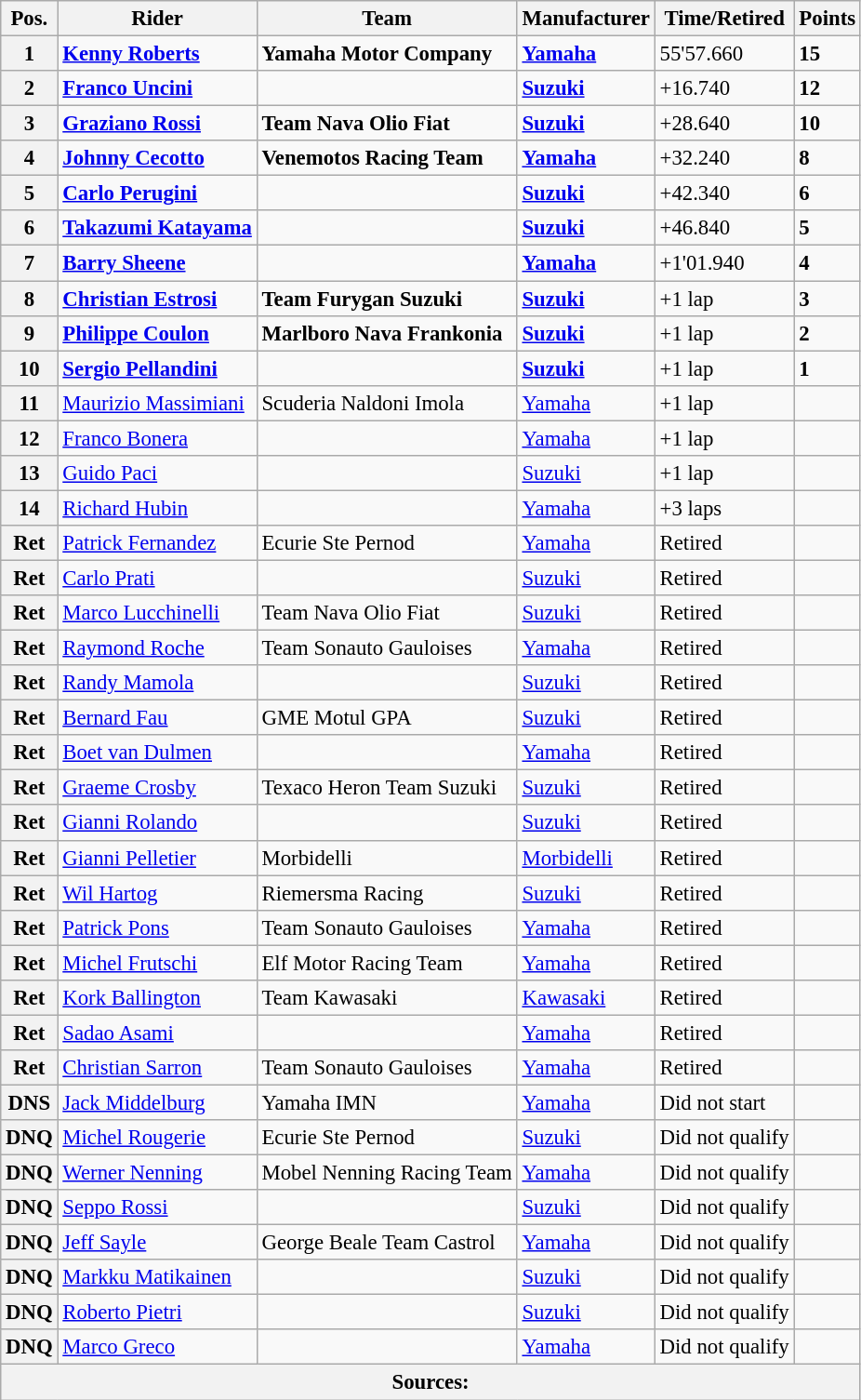<table class="wikitable" style="font-size: 95%;">
<tr>
<th>Pos.</th>
<th>Rider</th>
<th>Team</th>
<th>Manufacturer</th>
<th>Time/Retired</th>
<th>Points</th>
</tr>
<tr>
<th>1</th>
<td> <strong><a href='#'>Kenny Roberts</a></strong></td>
<td><strong>Yamaha Motor Company</strong></td>
<td><strong><a href='#'>Yamaha</a></strong></td>
<td>55'57.660</td>
<td><strong>15</strong></td>
</tr>
<tr>
<th>2</th>
<td> <strong><a href='#'>Franco Uncini</a></strong></td>
<td></td>
<td><strong><a href='#'>Suzuki</a></strong></td>
<td>+16.740</td>
<td><strong>12</strong></td>
</tr>
<tr>
<th>3</th>
<td> <strong><a href='#'>Graziano Rossi</a></strong></td>
<td><strong>Team Nava Olio Fiat</strong></td>
<td><strong><a href='#'>Suzuki</a></strong></td>
<td>+28.640</td>
<td><strong>10</strong></td>
</tr>
<tr>
<th>4</th>
<td> <strong><a href='#'>Johnny Cecotto</a></strong></td>
<td><strong>Venemotos Racing Team</strong></td>
<td><strong><a href='#'>Yamaha</a></strong></td>
<td>+32.240</td>
<td><strong>8</strong></td>
</tr>
<tr>
<th>5</th>
<td> <strong><a href='#'>Carlo Perugini</a></strong></td>
<td></td>
<td><strong><a href='#'>Suzuki</a></strong></td>
<td>+42.340</td>
<td><strong>6</strong></td>
</tr>
<tr>
<th>6</th>
<td> <strong><a href='#'>Takazumi Katayama</a></strong></td>
<td></td>
<td><strong><a href='#'>Suzuki</a></strong></td>
<td>+46.840</td>
<td><strong>5</strong></td>
</tr>
<tr>
<th>7</th>
<td> <strong><a href='#'>Barry Sheene</a></strong></td>
<td></td>
<td><strong><a href='#'>Yamaha</a></strong></td>
<td>+1'01.940</td>
<td><strong>4</strong></td>
</tr>
<tr>
<th>8</th>
<td> <strong><a href='#'>Christian Estrosi</a></strong></td>
<td><strong>Team Furygan Suzuki</strong></td>
<td><strong><a href='#'>Suzuki</a></strong></td>
<td>+1 lap</td>
<td><strong>3</strong></td>
</tr>
<tr>
<th>9</th>
<td> <strong><a href='#'>Philippe Coulon</a></strong></td>
<td><strong>Marlboro Nava Frankonia</strong></td>
<td><strong><a href='#'>Suzuki</a></strong></td>
<td>+1 lap</td>
<td><strong>2</strong></td>
</tr>
<tr>
<th>10</th>
<td> <strong><a href='#'>Sergio Pellandini</a></strong></td>
<td></td>
<td><strong><a href='#'>Suzuki</a></strong></td>
<td>+1 lap</td>
<td><strong>1</strong></td>
</tr>
<tr>
<th>11</th>
<td> <a href='#'>Maurizio Massimiani</a></td>
<td>Scuderia Naldoni Imola</td>
<td><a href='#'>Yamaha</a></td>
<td>+1 lap</td>
<td></td>
</tr>
<tr>
<th>12</th>
<td> <a href='#'>Franco Bonera</a></td>
<td></td>
<td><a href='#'>Yamaha</a></td>
<td>+1 lap</td>
<td></td>
</tr>
<tr>
<th>13</th>
<td> <a href='#'>Guido Paci</a></td>
<td></td>
<td><a href='#'>Suzuki</a></td>
<td>+1 lap</td>
<td></td>
</tr>
<tr>
<th>14</th>
<td> <a href='#'>Richard Hubin</a></td>
<td></td>
<td><a href='#'>Yamaha</a></td>
<td>+3 laps</td>
<td></td>
</tr>
<tr>
<th>Ret</th>
<td> <a href='#'>Patrick Fernandez</a></td>
<td>Ecurie Ste Pernod</td>
<td><a href='#'>Yamaha</a></td>
<td>Retired</td>
<td></td>
</tr>
<tr>
<th>Ret</th>
<td> <a href='#'>Carlo Prati</a></td>
<td></td>
<td><a href='#'>Suzuki</a></td>
<td>Retired</td>
<td></td>
</tr>
<tr>
<th>Ret</th>
<td> <a href='#'>Marco Lucchinelli</a></td>
<td>Team Nava Olio Fiat</td>
<td><a href='#'>Suzuki</a></td>
<td>Retired</td>
<td></td>
</tr>
<tr>
<th>Ret</th>
<td> <a href='#'>Raymond Roche</a></td>
<td>Team Sonauto Gauloises</td>
<td><a href='#'>Yamaha</a></td>
<td>Retired</td>
<td></td>
</tr>
<tr>
<th>Ret</th>
<td> <a href='#'>Randy Mamola</a></td>
<td></td>
<td><a href='#'>Suzuki</a></td>
<td>Retired</td>
<td></td>
</tr>
<tr>
<th>Ret</th>
<td> <a href='#'>Bernard Fau</a></td>
<td>GME Motul GPA</td>
<td><a href='#'>Suzuki</a></td>
<td>Retired</td>
<td></td>
</tr>
<tr>
<th>Ret</th>
<td> <a href='#'>Boet van Dulmen</a></td>
<td></td>
<td><a href='#'>Yamaha</a></td>
<td>Retired</td>
<td></td>
</tr>
<tr>
<th>Ret</th>
<td> <a href='#'>Graeme Crosby</a></td>
<td>Texaco Heron Team Suzuki</td>
<td><a href='#'>Suzuki</a></td>
<td>Retired</td>
<td></td>
</tr>
<tr>
<th>Ret</th>
<td> <a href='#'>Gianni Rolando</a></td>
<td></td>
<td><a href='#'>Suzuki</a></td>
<td>Retired</td>
<td></td>
</tr>
<tr>
<th>Ret</th>
<td> <a href='#'>Gianni Pelletier</a></td>
<td>Morbidelli</td>
<td><a href='#'>Morbidelli</a></td>
<td>Retired</td>
<td></td>
</tr>
<tr>
<th>Ret</th>
<td> <a href='#'>Wil Hartog</a></td>
<td>Riemersma Racing</td>
<td><a href='#'>Suzuki</a></td>
<td>Retired</td>
<td></td>
</tr>
<tr>
<th>Ret</th>
<td> <a href='#'>Patrick Pons</a></td>
<td>Team Sonauto Gauloises</td>
<td><a href='#'>Yamaha</a></td>
<td>Retired</td>
<td></td>
</tr>
<tr>
<th>Ret</th>
<td> <a href='#'>Michel Frutschi</a></td>
<td>Elf Motor Racing Team</td>
<td><a href='#'>Yamaha</a></td>
<td>Retired</td>
<td></td>
</tr>
<tr>
<th>Ret</th>
<td> <a href='#'>Kork Ballington</a></td>
<td>Team Kawasaki</td>
<td><a href='#'>Kawasaki</a></td>
<td>Retired</td>
<td></td>
</tr>
<tr>
<th>Ret</th>
<td> <a href='#'>Sadao Asami</a></td>
<td></td>
<td><a href='#'>Yamaha</a></td>
<td>Retired</td>
<td></td>
</tr>
<tr>
<th>Ret</th>
<td> <a href='#'>Christian Sarron</a></td>
<td>Team Sonauto Gauloises</td>
<td><a href='#'>Yamaha</a></td>
<td>Retired</td>
<td></td>
</tr>
<tr>
<th>DNS</th>
<td> <a href='#'>Jack Middelburg</a></td>
<td>Yamaha IMN</td>
<td><a href='#'>Yamaha</a></td>
<td>Did not start</td>
<td></td>
</tr>
<tr>
<th>DNQ</th>
<td> <a href='#'>Michel Rougerie</a></td>
<td>Ecurie Ste Pernod</td>
<td><a href='#'>Suzuki</a></td>
<td>Did not qualify</td>
<td></td>
</tr>
<tr>
<th>DNQ</th>
<td> <a href='#'>Werner Nenning</a></td>
<td>Mobel Nenning Racing Team</td>
<td><a href='#'>Yamaha</a></td>
<td>Did not qualify</td>
<td></td>
</tr>
<tr>
<th>DNQ</th>
<td> <a href='#'>Seppo Rossi</a></td>
<td></td>
<td><a href='#'>Suzuki</a></td>
<td>Did not qualify</td>
<td></td>
</tr>
<tr>
<th>DNQ</th>
<td> <a href='#'>Jeff Sayle</a></td>
<td>George Beale Team Castrol</td>
<td><a href='#'>Yamaha</a></td>
<td>Did not qualify</td>
<td></td>
</tr>
<tr>
<th>DNQ</th>
<td> <a href='#'>Markku Matikainen</a></td>
<td></td>
<td><a href='#'>Suzuki</a></td>
<td>Did not qualify</td>
<td></td>
</tr>
<tr>
<th>DNQ</th>
<td> <a href='#'>Roberto Pietri</a></td>
<td></td>
<td><a href='#'>Suzuki</a></td>
<td>Did not qualify</td>
<td></td>
</tr>
<tr>
<th>DNQ</th>
<td> <a href='#'>Marco Greco</a></td>
<td></td>
<td><a href='#'>Yamaha</a></td>
<td>Did not qualify</td>
<td></td>
</tr>
<tr>
<th colspan=8>Sources:</th>
</tr>
</table>
